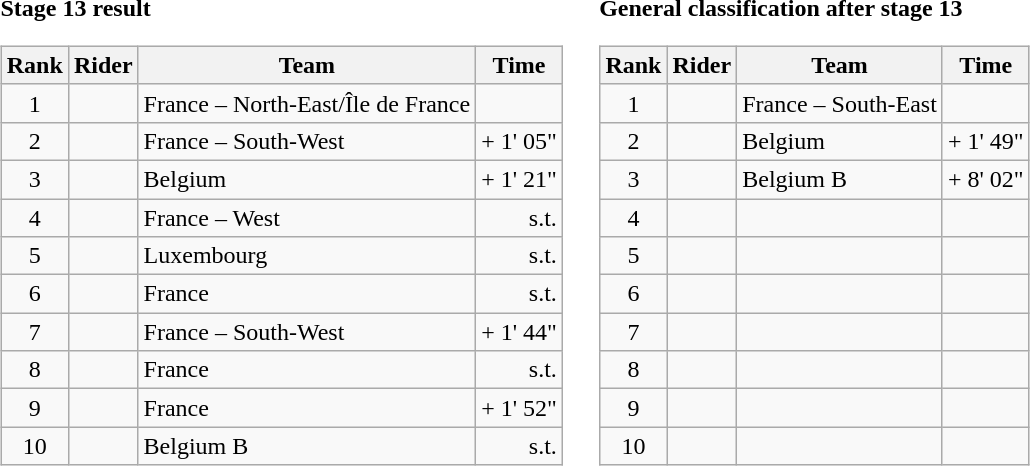<table>
<tr>
<td><strong>Stage 13 result</strong><br><table class="wikitable">
<tr>
<th scope="col">Rank</th>
<th scope="col">Rider</th>
<th scope="col">Team</th>
<th scope="col">Time</th>
</tr>
<tr>
<td style="text-align:center;">1</td>
<td></td>
<td>France – North-East/Île de France</td>
<td style="text-align:right;"></td>
</tr>
<tr>
<td style="text-align:center;">2</td>
<td></td>
<td>France – South-West</td>
<td style="text-align:right;">+ 1' 05"</td>
</tr>
<tr>
<td style="text-align:center;">3</td>
<td></td>
<td>Belgium</td>
<td style="text-align:right;">+ 1' 21"</td>
</tr>
<tr>
<td style="text-align:center;">4</td>
<td></td>
<td>France – West</td>
<td style="text-align:right;">s.t.</td>
</tr>
<tr>
<td style="text-align:center;">5</td>
<td></td>
<td>Luxembourg</td>
<td style="text-align:right;">s.t.</td>
</tr>
<tr>
<td style="text-align:center;">6</td>
<td></td>
<td>France</td>
<td style="text-align:right;">s.t.</td>
</tr>
<tr>
<td style="text-align:center;">7</td>
<td></td>
<td>France – South-West</td>
<td style="text-align:right;">+ 1' 44"</td>
</tr>
<tr>
<td style="text-align:center;">8</td>
<td></td>
<td>France</td>
<td style="text-align:right;">s.t.</td>
</tr>
<tr>
<td style="text-align:center;">9</td>
<td></td>
<td>France</td>
<td style="text-align:right;">+ 1' 52"</td>
</tr>
<tr>
<td style="text-align:center;">10</td>
<td></td>
<td>Belgium B</td>
<td style="text-align:right;">s.t.</td>
</tr>
</table>
</td>
<td></td>
<td><strong>General classification after stage 13</strong><br><table class="wikitable">
<tr>
<th scope="col">Rank</th>
<th scope="col">Rider</th>
<th scope="col">Team</th>
<th scope="col">Time</th>
</tr>
<tr>
<td style="text-align:center;">1</td>
<td></td>
<td>France – South-East</td>
<td style="text-align:right;"></td>
</tr>
<tr>
<td style="text-align:center;">2</td>
<td></td>
<td>Belgium</td>
<td style="text-align:right;">+ 1' 49"</td>
</tr>
<tr>
<td style="text-align:center;">3</td>
<td></td>
<td>Belgium B</td>
<td style="text-align:right;">+ 8' 02"</td>
</tr>
<tr>
<td style="text-align:center;">4</td>
<td></td>
<td></td>
<td></td>
</tr>
<tr>
<td style="text-align:center;">5</td>
<td></td>
<td></td>
<td></td>
</tr>
<tr>
<td style="text-align:center;">6</td>
<td></td>
<td></td>
<td></td>
</tr>
<tr>
<td style="text-align:center;">7</td>
<td></td>
<td></td>
<td></td>
</tr>
<tr>
<td style="text-align:center;">8</td>
<td></td>
<td></td>
<td></td>
</tr>
<tr>
<td style="text-align:center;">9</td>
<td></td>
<td></td>
<td></td>
</tr>
<tr>
<td style="text-align:center;">10</td>
<td></td>
<td></td>
<td></td>
</tr>
</table>
</td>
</tr>
</table>
